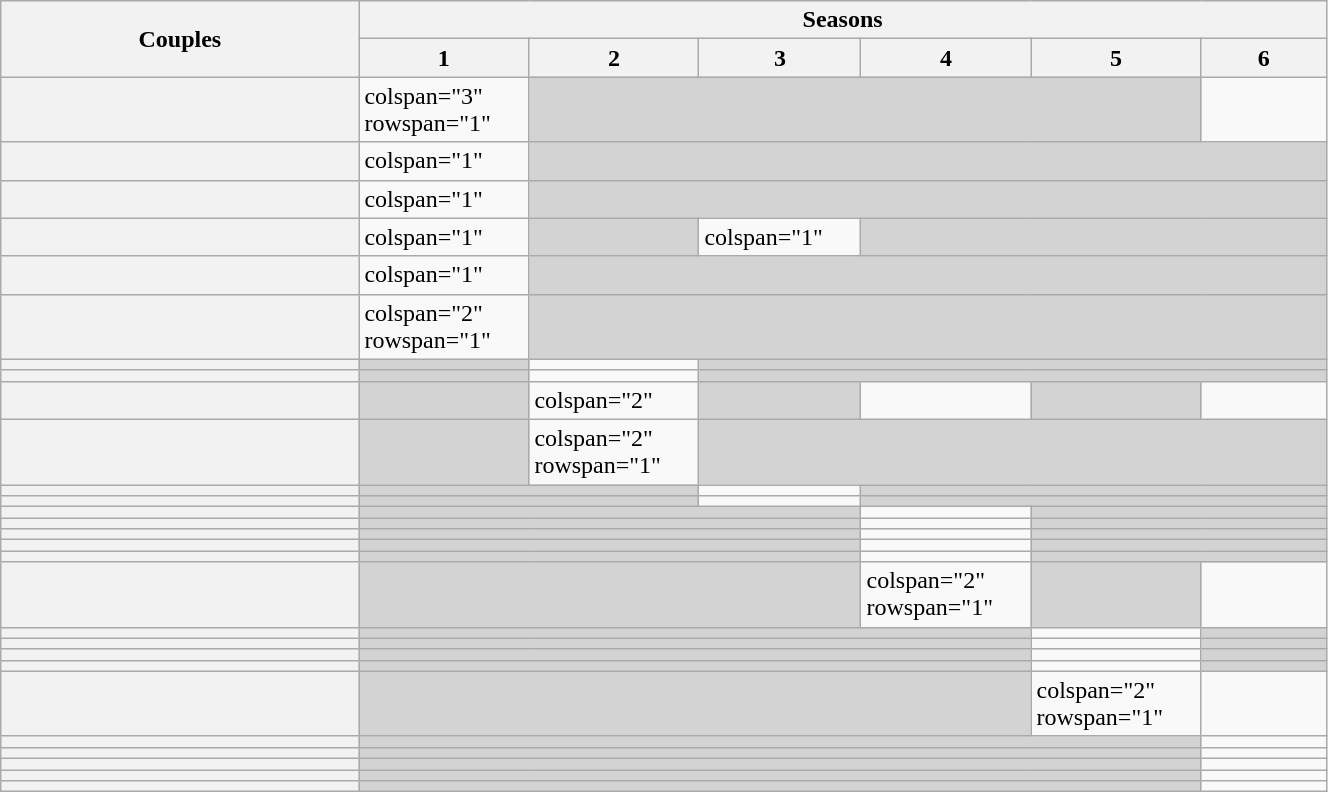<table class="wikitable plainrowheaders" width="70%">
<tr>
<th scope="col" rowspan="2" style="width:20%;">Couples</th>
<th scope="col" colspan="6">Seasons</th>
</tr>
<tr>
<th scope="col" style="width:7%;">1</th>
<th scope="col" style="width:7%;">2</th>
<th scope="col" style="width:7%;">3</th>
<th scope="col" style="width:7%;">4</th>
<th scope="col" style="width:7%;">5</th>
<th scope="col" style="width:7%;">6</th>
</tr>
<tr>
<th scope="row"></th>
<td>colspan="3" rowspan="1" </td>
<td colspan="4" style="background: #D3D3D3"></td>
</tr>
<tr>
<th scope="row"></th>
<td>colspan="1" </td>
<td colspan="5" style="background: #D3D3D3"></td>
</tr>
<tr>
<th scope="row"></th>
<td>colspan="1" </td>
<td colspan="5" style="background: #D3D3D3"></td>
</tr>
<tr>
<th scope="row"></th>
<td>colspan="1" </td>
<td colspan="1" style="background: #D3D3D3"></td>
<td>colspan="1" </td>
<td colspan="5" style="background: #D3D3D3"></td>
</tr>
<tr>
<th scope="row"></th>
<td>colspan="1" </td>
<td colspan="5" style="background: #D3D3D3"></td>
</tr>
<tr>
<th scope="row"></th>
<td>colspan="2" rowspan="1" </td>
<td colspan="5" style="background: #D3D3D3"></td>
</tr>
<tr>
<th scope="row"></th>
<td colspan="1" style="background: #D3D3D3"></td>
<td></td>
<td colspan="5" style="background: #D3D3D3"></td>
</tr>
<tr>
<th scope="row"></th>
<td colspan="1" style="background: #D3D3D3"></td>
<td></td>
<td colspan="4" style="background: #D3D3D3"></td>
</tr>
<tr>
<th scope="row"></th>
<td colspan="1" style="background: #D3D3D3"></td>
<td>colspan="2" </td>
<td colspan="1" style="background: #D3D3D3"></td>
<td></td>
<td colspan="1" style="background: #D3D3D3"></td>
</tr>
<tr>
<th scope="row"></th>
<td colspan="1" style="background: #D3D3D3"></td>
<td>colspan="2" rowspan="1" </td>
<td colspan="4" style="background: #D3D3D3"></td>
</tr>
<tr>
<th scope="row"></th>
<td colspan="2" style="background: #D3D3D3"></td>
<td></td>
<td colspan="4" style="background: #D3D3D3"></td>
</tr>
<tr>
<th scope="row"></th>
<td colspan="2" style="background: #D3D3D3"></td>
<td></td>
<td colspan="4" style="background: #D3D3D3"></td>
</tr>
<tr>
<th scope="row"></th>
<td colspan="3" style="background: #D3D3D3"></td>
<td></td>
<td colspan="5" style="background: #D3D3D3"></td>
</tr>
<tr>
<th scope="row"></th>
<td colspan="3" style="background: #D3D3D3"></td>
<td></td>
<td colspan="5" style="background: #D3D3D3"></td>
</tr>
<tr>
<th scope="row"></th>
<td colspan="3" style="background: #D3D3D3"></td>
<td></td>
<td colspan="5" style="background: #D3D3D3"></td>
</tr>
<tr>
<th scope="row"></th>
<td colspan="3" style="background: #D3D3D3"></td>
<td></td>
<td colspan="5" style="background: #D3D3D3"></td>
</tr>
<tr>
<th scope="row"></th>
<td colspan="3" style="background: #D3D3D3"></td>
<td></td>
<td colspan="5" style="background: #D3D3D3"></td>
</tr>
<tr>
<th scope="row"></th>
<td colspan="3" style="background: #D3D3D3"></td>
<td>colspan="2" rowspan="1" </td>
<td colspan="1" style="background: #D3D3D3"></td>
</tr>
<tr>
<th scope="row"></th>
<td colspan="4" style="background: #D3D3D3"></td>
<td></td>
<td colspan="2" style="background: #D3D3D3"></td>
</tr>
<tr>
<th scope="row"></th>
<td colspan="4" style="background: #D3D3D3"></td>
<td></td>
<td colspan="2" style="background: #D3D3D3"></td>
</tr>
<tr>
<th scope="row"></th>
<td colspan="4" style="background: #D3D3D3"></td>
<td></td>
<td colspan="2" style="background: #D3D3D3"></td>
</tr>
<tr>
<th scope="row"></th>
<td colspan="4" style="background: #D3D3D3"></td>
<td></td>
<td colspan="2" style="background: #D3D3D3"></td>
</tr>
<tr>
<th scope="row"></th>
<td colspan="4" style="background: #D3D3D3"></td>
<td>colspan="2" rowspan="1" </td>
</tr>
<tr>
<th scope="row"></th>
<td colspan="5" style="background: #D3D3D3"></td>
<td></td>
</tr>
<tr>
<th scope="row"></th>
<td colspan="5" style="background: #D3D3D3"></td>
<td></td>
</tr>
<tr>
<th scope="row"></th>
<td colspan="5" style="background: #D3D3D3"></td>
<td></td>
</tr>
<tr>
<th scope="row"></th>
<td colspan="5" style="background: #D3D3D3"></td>
<td></td>
</tr>
<tr>
<th scope="row"></th>
<td colspan="5" style="background: #D3D3D3"></td>
<td></td>
</tr>
</table>
